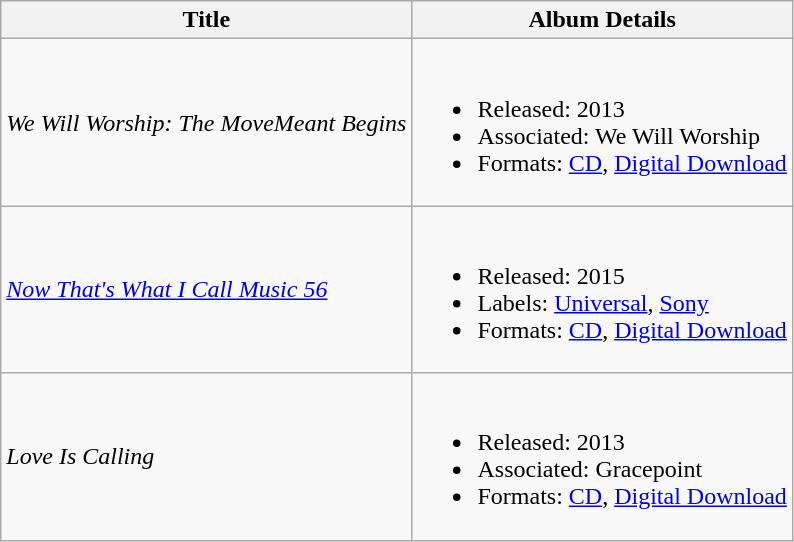<table class="wikitable">
<tr>
<th>Title</th>
<th>Album Details</th>
</tr>
<tr>
<td><em>We Will Worship: The MoveMeant Begins</em></td>
<td><br><ul><li>Released: 2013</li><li>Associated: We Will Worship</li><li>Formats: <a href='#'>CD</a>, <a href='#'>Digital Download</a></li></ul></td>
</tr>
<tr>
<td><em><a href='#'>Now That's What I Call Music 56</a></em></td>
<td><br><ul><li>Released: 2015</li><li>Labels: <a href='#'>Universal</a>, <a href='#'>Sony</a></li><li>Formats: <a href='#'>CD</a>, <a href='#'>Digital Download</a></li></ul></td>
</tr>
<tr>
<td><em>Love Is Calling</em></td>
<td><br><ul><li>Released: 2013</li><li>Associated: Gracepoint</li><li>Formats: <a href='#'>CD</a>, <a href='#'>Digital Download</a></li></ul></td>
</tr>
</table>
